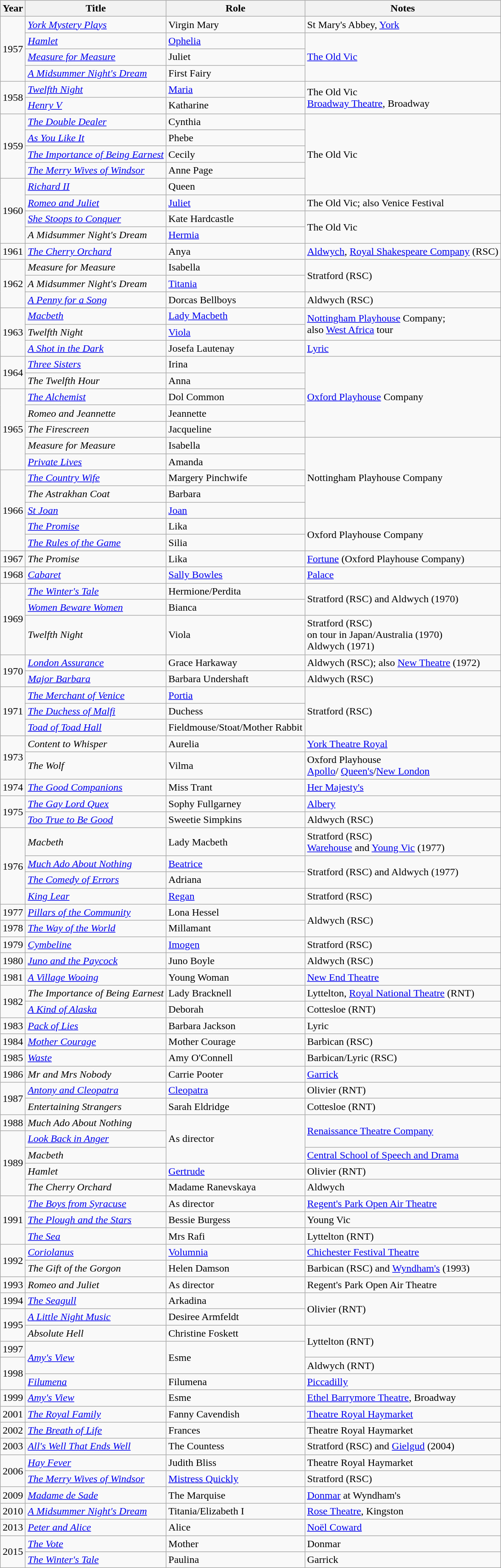<table class="wikitable sortable unsortable">
<tr>
<th>Year</th>
<th>Title</th>
<th>Role</th>
<th>Notes</th>
</tr>
<tr>
<td rowspan=4>1957</td>
<td><em><a href='#'>York Mystery Plays</a></em></td>
<td>Virgin Mary</td>
<td>St Mary's Abbey, <a href='#'>York</a></td>
</tr>
<tr>
<td><em><a href='#'>Hamlet</a></em></td>
<td><a href='#'>Ophelia</a></td>
<td rowspan="3"><a href='#'>The Old Vic</a></td>
</tr>
<tr>
<td><em><a href='#'>Measure for Measure</a></em></td>
<td>Juliet</td>
</tr>
<tr>
<td><em><a href='#'>A Midsummer Night's Dream</a></em></td>
<td>First Fairy</td>
</tr>
<tr>
<td rowspan=2>1958</td>
<td><em><a href='#'>Twelfth Night</a></em></td>
<td><a href='#'>Maria</a></td>
<td rowspan="2">The Old Vic<br><a href='#'>Broadway Theatre</a>, Broadway</td>
</tr>
<tr>
<td><em><a href='#'>Henry V</a></em></td>
<td>Katharine</td>
</tr>
<tr>
<td rowspan=4>1959</td>
<td><em><a href='#'>The Double Dealer</a></em></td>
<td>Cynthia</td>
<td rowspan=5>The Old Vic</td>
</tr>
<tr>
<td><em><a href='#'>As You Like It</a></em></td>
<td>Phebe</td>
</tr>
<tr>
<td><em><a href='#'>The Importance of Being Earnest</a></em></td>
<td>Cecily</td>
</tr>
<tr>
<td><em><a href='#'>The Merry Wives of Windsor</a></em></td>
<td>Anne Page</td>
</tr>
<tr>
<td rowspan=4>1960</td>
<td><em><a href='#'>Richard II</a></em></td>
<td>Queen</td>
</tr>
<tr>
<td><em><a href='#'>Romeo and Juliet</a></em></td>
<td><a href='#'>Juliet</a></td>
<td>The Old Vic; also Venice Festival</td>
</tr>
<tr>
<td><em><a href='#'>She Stoops to Conquer</a></em></td>
<td>Kate Hardcastle</td>
<td rowspan=2>The Old Vic</td>
</tr>
<tr>
<td><em>A Midsummer Night's Dream</em></td>
<td><a href='#'>Hermia</a></td>
</tr>
<tr>
<td>1961</td>
<td><em><a href='#'>The Cherry Orchard</a></em></td>
<td>Anya</td>
<td><a href='#'>Aldwych</a>, <a href='#'>Royal Shakespeare Company</a> (RSC)</td>
</tr>
<tr>
<td rowspan=3>1962</td>
<td><em>Measure for Measure</em></td>
<td>Isabella</td>
<td rowspan=2>Stratford (RSC)</td>
</tr>
<tr>
<td><em>A Midsummer Night's Dream</em></td>
<td><a href='#'>Titania</a></td>
</tr>
<tr>
<td><em><a href='#'>A Penny for a Song</a></em></td>
<td>Dorcas Bellboys</td>
<td>Aldwych (RSC)</td>
</tr>
<tr>
<td rowspan=3>1963</td>
<td><em><a href='#'>Macbeth</a></em></td>
<td><a href='#'>Lady Macbeth</a></td>
<td rowspan="2"><a href='#'>Nottingham Playhouse</a> Company; <br>also <a href='#'>West Africa</a> tour</td>
</tr>
<tr>
<td><em>Twelfth Night</em></td>
<td><a href='#'>Viola</a></td>
</tr>
<tr>
<td><em><a href='#'>A Shot in the Dark</a></em></td>
<td>Josefa Lautenay</td>
<td><a href='#'>Lyric</a></td>
</tr>
<tr>
<td rowspan=2>1964</td>
<td><em><a href='#'>Three Sisters</a></em></td>
<td>Irina</td>
<td rowspan=5><a href='#'>Oxford Playhouse</a> Company</td>
</tr>
<tr>
<td><em>The Twelfth Hour</em></td>
<td>Anna</td>
</tr>
<tr>
<td rowspan=5>1965</td>
<td><em><a href='#'>The Alchemist</a></em></td>
<td>Dol Common</td>
</tr>
<tr>
<td><em>Romeo and Jeannette</em></td>
<td>Jeannette</td>
</tr>
<tr>
<td><em>The Firescreen</em></td>
<td>Jacqueline</td>
</tr>
<tr>
<td><em>Measure for Measure</em></td>
<td>Isabella</td>
<td rowspan=5>Nottingham Playhouse Company</td>
</tr>
<tr>
<td><em><a href='#'>Private Lives</a></em></td>
<td>Amanda</td>
</tr>
<tr>
<td rowspan=5>1966</td>
<td><em><a href='#'>The Country Wife</a></em></td>
<td>Margery Pinchwife</td>
</tr>
<tr>
<td><em>The Astrakhan Coat</em></td>
<td>Barbara</td>
</tr>
<tr>
<td><em><a href='#'>St Joan</a></em></td>
<td><a href='#'>Joan</a></td>
</tr>
<tr>
<td><em><a href='#'>The Promise</a></em></td>
<td>Lika</td>
<td rowspan=2>Oxford Playhouse Company</td>
</tr>
<tr>
<td><em><a href='#'>The Rules of the Game</a></em></td>
<td>Silia</td>
</tr>
<tr>
<td>1967</td>
<td><em>The Promise</em></td>
<td>Lika</td>
<td><a href='#'>Fortune</a> (Oxford Playhouse Company)</td>
</tr>
<tr>
<td>1968</td>
<td><em><a href='#'>Cabaret</a></em></td>
<td><a href='#'>Sally Bowles</a></td>
<td><a href='#'>Palace</a></td>
</tr>
<tr>
<td rowspan=3>1969</td>
<td><em><a href='#'>The Winter's Tale</a></em></td>
<td>Hermione/Perdita</td>
<td rowspan=2>Stratford (RSC) and Aldwych (1970)</td>
</tr>
<tr>
<td><em><a href='#'>Women Beware Women</a></em></td>
<td>Bianca</td>
</tr>
<tr>
<td><em>Twelfth Night</em></td>
<td>Viola</td>
<td>Stratford (RSC) <br> on tour in Japan/Australia (1970)<br> Aldwych (1971)</td>
</tr>
<tr>
<td rowspan=2>1970</td>
<td><em><a href='#'>London Assurance</a></em></td>
<td>Grace Harkaway</td>
<td>Aldwych (RSC); also <a href='#'>New Theatre</a> (1972)</td>
</tr>
<tr>
<td><em><a href='#'>Major Barbara</a></em></td>
<td>Barbara Undershaft</td>
<td>Aldwych (RSC)</td>
</tr>
<tr>
<td rowspan=3>1971</td>
<td><em><a href='#'>The Merchant of Venice</a></em></td>
<td><a href='#'>Portia</a></td>
<td rowspan="3">Stratford (RSC)</td>
</tr>
<tr>
<td><em><a href='#'>The Duchess of Malfi</a></em></td>
<td>Duchess</td>
</tr>
<tr>
<td><em><a href='#'>Toad of Toad Hall</a></em></td>
<td>Fieldmouse/Stoat/Mother Rabbit</td>
</tr>
<tr>
<td rowspan=2>1973</td>
<td><em>Content to Whisper</em></td>
<td>Aurelia</td>
<td><a href='#'>York Theatre Royal</a></td>
</tr>
<tr>
<td><em>The Wolf</em></td>
<td>Vilma</td>
<td>Oxford Playhouse <br> <a href='#'>Apollo</a>/ <a href='#'>Queen's</a>/<a href='#'>New London</a></td>
</tr>
<tr>
<td>1974</td>
<td><em><a href='#'>The Good Companions</a></em></td>
<td>Miss Trant</td>
<td><a href='#'>Her Majesty's</a></td>
</tr>
<tr>
<td rowspan=2>1975</td>
<td><em><a href='#'>The Gay Lord Quex</a></em></td>
<td>Sophy Fullgarney</td>
<td><a href='#'>Albery</a></td>
</tr>
<tr>
<td><em><a href='#'>Too True to Be Good</a></em></td>
<td>Sweetie Simpkins</td>
<td>Aldwych (RSC)</td>
</tr>
<tr>
<td rowspan=4>1976</td>
<td><em>Macbeth</em></td>
<td>Lady Macbeth</td>
<td>Stratford (RSC) <br> <a href='#'>Warehouse</a> and <a href='#'>Young Vic</a> (1977)</td>
</tr>
<tr>
<td><em><a href='#'>Much Ado About Nothing</a></em></td>
<td><a href='#'>Beatrice</a></td>
<td rowspan="2">Stratford (RSC) and Aldwych (1977)</td>
</tr>
<tr>
<td><em><a href='#'>The Comedy of Errors</a></em></td>
<td>Adriana</td>
</tr>
<tr>
<td><em><a href='#'>King Lear</a></em></td>
<td><a href='#'>Regan</a></td>
<td>Stratford (RSC)</td>
</tr>
<tr>
<td>1977</td>
<td><em><a href='#'>Pillars of the Community</a></em></td>
<td>Lona Hessel</td>
<td rowspan=2>Aldwych (RSC)</td>
</tr>
<tr>
<td>1978</td>
<td><em><a href='#'>The Way of the World</a></em></td>
<td>Millamant</td>
</tr>
<tr>
<td>1979</td>
<td><em><a href='#'>Cymbeline</a></em></td>
<td><a href='#'>Imogen</a></td>
<td>Stratford (RSC)</td>
</tr>
<tr>
<td>1980</td>
<td><em><a href='#'>Juno and the Paycock</a></em></td>
<td>Juno Boyle</td>
<td>Aldwych (RSC)</td>
</tr>
<tr>
<td>1981</td>
<td><em><a href='#'>A Village Wooing</a></em></td>
<td>Young Woman</td>
<td><a href='#'>New End Theatre</a></td>
</tr>
<tr>
<td rowspan=2>1982</td>
<td><em>The Importance of Being Earnest</em></td>
<td>Lady Bracknell</td>
<td>Lyttelton, <a href='#'>Royal National Theatre</a> (RNT)</td>
</tr>
<tr>
<td><em><a href='#'>A Kind of Alaska</a></em></td>
<td>Deborah</td>
<td>Cottesloe (RNT)</td>
</tr>
<tr>
<td>1983</td>
<td><em><a href='#'>Pack of Lies</a></em></td>
<td>Barbara Jackson</td>
<td>Lyric</td>
</tr>
<tr>
<td>1984</td>
<td><em><a href='#'>Mother Courage</a></em></td>
<td>Mother Courage</td>
<td>Barbican (RSC)</td>
</tr>
<tr>
<td>1985</td>
<td><em><a href='#'>Waste</a></em></td>
<td>Amy O'Connell</td>
<td>Barbican/Lyric (RSC)</td>
</tr>
<tr>
<td>1986</td>
<td><em>Mr and Mrs Nobody</em></td>
<td>Carrie Pooter</td>
<td><a href='#'>Garrick</a></td>
</tr>
<tr>
<td rowspan=2>1987</td>
<td><em><a href='#'>Antony and Cleopatra</a></em></td>
<td><a href='#'>Cleopatra</a></td>
<td>Olivier (RNT)</td>
</tr>
<tr>
<td><em>Entertaining Strangers</em></td>
<td>Sarah Eldridge</td>
<td>Cottesloe (RNT)</td>
</tr>
<tr>
<td>1988</td>
<td><em>Much Ado About Nothing</em></td>
<td rowspan=3>As director</td>
<td rowspan=2><a href='#'>Renaissance Theatre Company</a></td>
</tr>
<tr>
<td rowspan=4>1989</td>
<td><em><a href='#'>Look Back in Anger</a></em></td>
</tr>
<tr>
<td><em>Macbeth</em></td>
<td><a href='#'>Central School of Speech and Drama</a></td>
</tr>
<tr>
<td><em>Hamlet</em></td>
<td><a href='#'>Gertrude</a></td>
<td>Olivier (RNT)</td>
</tr>
<tr>
<td><em>The Cherry Orchard</em></td>
<td>Madame Ranevskaya</td>
<td>Aldwych</td>
</tr>
<tr>
<td rowspan=3>1991</td>
<td><em><a href='#'>The Boys from Syracuse</a></em></td>
<td>As director</td>
<td><a href='#'>Regent's Park Open Air Theatre</a></td>
</tr>
<tr>
<td><em><a href='#'>The Plough and the Stars</a></em></td>
<td>Bessie Burgess</td>
<td>Young Vic</td>
</tr>
<tr>
<td><em><a href='#'>The Sea</a></em></td>
<td>Mrs Rafi</td>
<td>Lyttelton (RNT)</td>
</tr>
<tr>
<td rowspan=2>1992</td>
<td><em><a href='#'>Coriolanus</a></em></td>
<td><a href='#'>Volumnia</a></td>
<td><a href='#'>Chichester Festival Theatre</a></td>
</tr>
<tr>
<td><em>The Gift of the Gorgon</em></td>
<td>Helen Damson</td>
<td>Barbican (RSC) and <a href='#'>Wyndham's</a> (1993)</td>
</tr>
<tr>
<td>1993</td>
<td><em>Romeo and Juliet</em></td>
<td>As director</td>
<td>Regent's Park Open Air Theatre</td>
</tr>
<tr>
<td>1994</td>
<td><em><a href='#'>The Seagull</a></em></td>
<td>Arkadina</td>
<td rowspan=2>Olivier (RNT)</td>
</tr>
<tr>
<td rowspan=2>1995</td>
<td><em><a href='#'>A Little Night Music</a></em></td>
<td>Desiree Armfeldt</td>
</tr>
<tr>
<td><em>Absolute Hell</em></td>
<td>Christine Foskett</td>
<td rowspan=2>Lyttelton (RNT)</td>
</tr>
<tr>
<td>1997</td>
<td rowspan=2><em><a href='#'>Amy's View</a></em></td>
<td rowspan=2>Esme</td>
</tr>
<tr>
<td rowspan=2>1998</td>
<td>Aldwych (RNT)</td>
</tr>
<tr>
<td><em><a href='#'>Filumena</a></em></td>
<td>Filumena</td>
<td><a href='#'>Piccadilly</a></td>
</tr>
<tr>
<td>1999</td>
<td><em><a href='#'>Amy's View</a></em></td>
<td>Esme</td>
<td><a href='#'>Ethel Barrymore Theatre</a>, Broadway</td>
</tr>
<tr>
<td>2001</td>
<td><em><a href='#'>The Royal Family</a></em></td>
<td>Fanny Cavendish</td>
<td><a href='#'>Theatre Royal Haymarket</a></td>
</tr>
<tr>
<td>2002</td>
<td><em><a href='#'>The Breath of Life</a></em></td>
<td>Frances</td>
<td>Theatre Royal Haymarket</td>
</tr>
<tr>
<td>2003</td>
<td><em><a href='#'>All's Well That Ends Well</a></em></td>
<td>The Countess</td>
<td>Stratford (RSC) and <a href='#'>Gielgud</a> (2004)</td>
</tr>
<tr>
<td rowspan=2>2006</td>
<td><em><a href='#'>Hay Fever</a></em></td>
<td>Judith Bliss</td>
<td>Theatre Royal Haymarket</td>
</tr>
<tr>
<td><em><a href='#'>The Merry Wives of Windsor</a></em></td>
<td><a href='#'>Mistress Quickly</a></td>
<td>Stratford (RSC)</td>
</tr>
<tr>
<td>2009</td>
<td><em><a href='#'>Madame de Sade</a></em></td>
<td>The Marquise</td>
<td><a href='#'>Donmar</a> at Wyndham's</td>
</tr>
<tr>
<td>2010</td>
<td><em><a href='#'>A Midsummer Night's Dream</a></em></td>
<td>Titania/Elizabeth I</td>
<td><a href='#'>Rose Theatre</a>, Kingston</td>
</tr>
<tr>
<td>2013</td>
<td><em><a href='#'>Peter and Alice</a></em></td>
<td>Alice</td>
<td><a href='#'>Noël Coward</a></td>
</tr>
<tr>
<td rowspan=2>2015</td>
<td><em><a href='#'>The Vote</a></em></td>
<td>Mother</td>
<td>Donmar</td>
</tr>
<tr>
<td><em><a href='#'>The Winter's Tale</a></em></td>
<td>Paulina</td>
<td>Garrick</td>
</tr>
</table>
